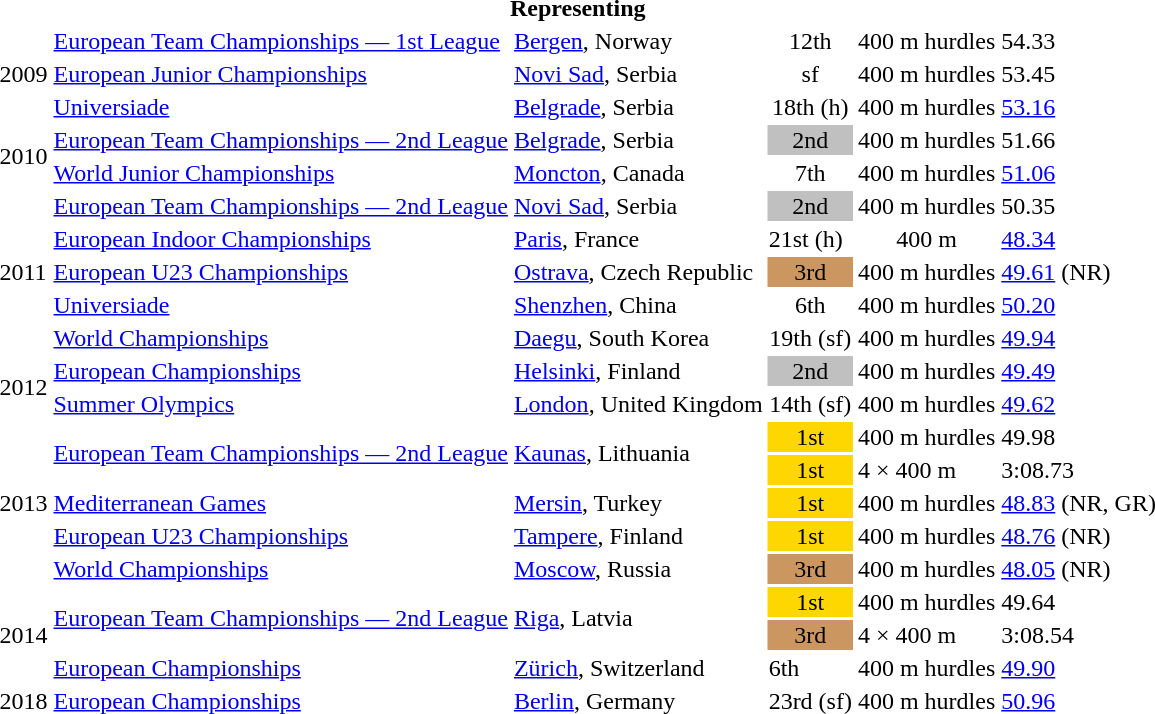<table>
<tr>
<th colspan="6">Representing </th>
</tr>
<tr>
<td rowspan=3>2009</td>
<td><a href='#'>European Team Championships — 1st League</a></td>
<td><a href='#'>Bergen</a>, Norway</td>
<td align=center>12th</td>
<td>400 m hurdles</td>
<td>54.33</td>
</tr>
<tr>
<td><a href='#'>European Junior Championships</a></td>
<td><a href='#'>Novi Sad</a>, Serbia</td>
<td align=center>sf</td>
<td>400 m hurdles</td>
<td>53.45</td>
</tr>
<tr>
<td><a href='#'>Universiade</a></td>
<td><a href='#'>Belgrade</a>, Serbia</td>
<td align=center>18th (h)</td>
<td>400 m hurdles</td>
<td><a href='#'>53.16</a></td>
</tr>
<tr>
<td rowspan=2>2010</td>
<td><a href='#'>European Team Championships — 2nd League</a></td>
<td><a href='#'>Belgrade</a>, Serbia</td>
<td align=center bgcolor=silver>2nd</td>
<td>400 m hurdles</td>
<td>51.66</td>
</tr>
<tr>
<td><a href='#'>World Junior Championships</a></td>
<td><a href='#'>Moncton</a>, Canada</td>
<td align=center>7th</td>
<td>400 m hurdles</td>
<td><a href='#'>51.06</a></td>
</tr>
<tr>
<td rowspan=5>2011</td>
<td><a href='#'>European Team Championships — 2nd League</a></td>
<td><a href='#'>Novi Sad</a>, Serbia</td>
<td bgcolor="silver" align=center>2nd</td>
<td>400 m hurdles</td>
<td>50.35</td>
</tr>
<tr>
<td><a href='#'>European Indoor Championships</a></td>
<td><a href='#'>Paris</a>, France</td>
<td>21st (h)</td>
<td align=center>400 m</td>
<td><a href='#'>48.34</a></td>
</tr>
<tr>
<td><a href='#'>European U23 Championships</a></td>
<td><a href='#'>Ostrava</a>, Czech Republic</td>
<td bgcolor=cc966 align=center>3rd</td>
<td>400 m hurdles</td>
<td><a href='#'>49.61</a> (NR)</td>
</tr>
<tr>
<td><a href='#'>Universiade</a></td>
<td><a href='#'>Shenzhen</a>, China</td>
<td align=center>6th</td>
<td>400 m hurdles</td>
<td><a href='#'>50.20</a></td>
</tr>
<tr>
<td><a href='#'>World Championships</a></td>
<td><a href='#'>Daegu</a>, South Korea</td>
<td align=center>19th (sf)</td>
<td>400 m hurdles</td>
<td><a href='#'>49.94</a></td>
</tr>
<tr>
<td rowspan=2>2012</td>
<td><a href='#'>European Championships</a></td>
<td><a href='#'>Helsinki</a>, Finland</td>
<td bgcolor=silver align=center>2nd</td>
<td>400 m hurdles</td>
<td><a href='#'>49.49</a></td>
</tr>
<tr>
<td><a href='#'>Summer Olympics</a></td>
<td><a href='#'>London</a>, United Kingdom</td>
<td align=center>14th (sf)</td>
<td>400 m hurdles</td>
<td><a href='#'>49.62</a></td>
</tr>
<tr>
<td rowspan=5>2013</td>
<td rowspan=2><a href='#'>European Team Championships — 2nd League</a></td>
<td rowspan=2><a href='#'>Kaunas</a>, Lithuania</td>
<td bgcolor="gold" align=center>1st</td>
<td>400 m hurdles</td>
<td>49.98</td>
</tr>
<tr>
<td bgcolor="gold" align=center>1st</td>
<td>4 × 400 m</td>
<td>3:08.73</td>
</tr>
<tr>
<td><a href='#'>Mediterranean Games</a></td>
<td><a href='#'>Mersin</a>, Turkey</td>
<td bgcolor=gold align=center>1st</td>
<td>400 m hurdles</td>
<td><a href='#'>48.83</a> (NR, GR)</td>
</tr>
<tr>
<td><a href='#'>European U23 Championships</a></td>
<td><a href='#'>Tampere</a>, Finland</td>
<td bgcolor=gold align=center>1st</td>
<td>400 m hurdles</td>
<td><a href='#'>48.76</a> (NR)</td>
</tr>
<tr>
<td><a href='#'>World Championships</a></td>
<td><a href='#'>Moscow</a>, Russia</td>
<td bgcolor=cc966 align=center>3rd</td>
<td>400 m hurdles</td>
<td><a href='#'>48.05</a> (NR)</td>
</tr>
<tr>
<td rowspan=3>2014</td>
<td rowspan=2><a href='#'>European Team Championships — 2nd League</a></td>
<td rowspan=2><a href='#'>Riga</a>, Latvia</td>
<td bgcolor="gold" align=center>1st</td>
<td>400 m hurdles</td>
<td>49.64</td>
</tr>
<tr>
<td bgcolor=cc966 align=center>3rd</td>
<td>4 × 400 m</td>
<td>3:08.54</td>
</tr>
<tr>
<td><a href='#'>European Championships</a></td>
<td><a href='#'>Zürich</a>, Switzerland</td>
<td>6th</td>
<td>400 m hurdles</td>
<td><a href='#'>49.90</a></td>
</tr>
<tr>
<td>2018</td>
<td><a href='#'>European Championships</a></td>
<td><a href='#'>Berlin</a>, Germany</td>
<td>23rd (sf)</td>
<td>400 m hurdles</td>
<td><a href='#'>50.96</a></td>
</tr>
</table>
